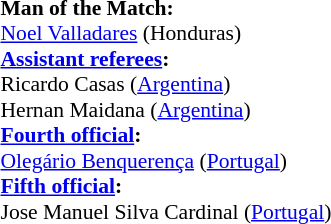<table width=50% style="font-size: 90%">
<tr>
<td><br><strong>Man of the Match:</strong>
<br><a href='#'>Noel Valladares</a> (Honduras)<br><strong><a href='#'>Assistant referees</a>:</strong>
<br>Ricardo Casas (<a href='#'>Argentina</a>)
<br>Hernan Maidana (<a href='#'>Argentina</a>)
<br><strong><a href='#'>Fourth official</a>:</strong>
<br><a href='#'>Olegário Benquerença</a> (<a href='#'>Portugal</a>)
<br><strong><a href='#'>Fifth official</a>:</strong>
<br>Jose Manuel Silva Cardinal (<a href='#'>Portugal</a>)</td>
</tr>
</table>
